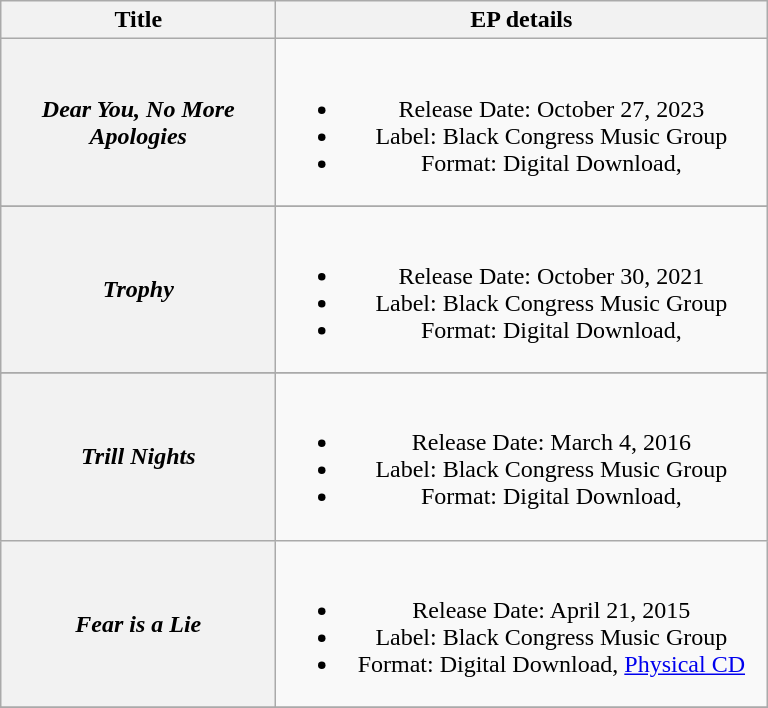<table class="wikitable plainrowheaders" style="text-align:center;">
<tr>
<th scope="col" style="width:11em;">Title</th>
<th scope="col" style="width:20em;">EP details</th>
</tr>
<tr>
<th scope="row"><em>Dear You, No More Apologies</em></th>
<td><br><ul><li>Release Date: October 27, 2023</li><li>Label: Black Congress Music Group</li><li>Format:  Digital Download,</li></ul></td>
</tr>
<tr>
</tr>
<tr>
</tr>
<tr>
<th scope="row"><em>Trophy</em></th>
<td><br><ul><li>Release Date: October 30, 2021</li><li>Label: Black Congress Music Group</li><li>Format:  Digital Download,</li></ul></td>
</tr>
<tr>
</tr>
<tr>
<th scope="row"><em>Trill Nights</em></th>
<td><br><ul><li>Release Date: March 4, 2016</li><li>Label: Black Congress Music Group</li><li>Format:  Digital Download,</li></ul></td>
</tr>
<tr>
<th scope="row"><em>Fear is a Lie</em></th>
<td><br><ul><li>Release Date: April 21, 2015</li><li>Label: Black Congress Music Group</li><li>Format:  Digital Download, <a href='#'>Physical CD</a></li></ul></td>
</tr>
<tr>
</tr>
</table>
